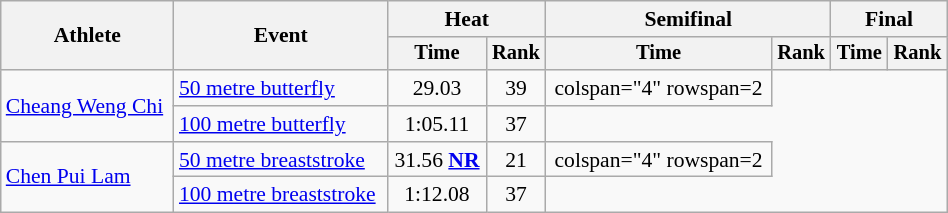<table class="wikitable" style="text-align:center; font-size:90%; width:50%;">
<tr>
<th rowspan="2">Athlete</th>
<th rowspan="2">Event</th>
<th colspan="2">Heat</th>
<th colspan="2">Semifinal</th>
<th colspan="2">Final</th>
</tr>
<tr style="font-size:95%">
<th>Time</th>
<th>Rank</th>
<th>Time</th>
<th>Rank</th>
<th>Time</th>
<th>Rank</th>
</tr>
<tr align=center>
<td align=left rowspan=2><a href='#'>Cheang Weng Chi</a></td>
<td align=left><a href='#'>50 metre butterfly</a></td>
<td>29.03</td>
<td>39</td>
<td>colspan="4" rowspan=2 </td>
</tr>
<tr align=center>
<td align=left><a href='#'>100 metre butterfly</a></td>
<td>1:05.11</td>
<td>37</td>
</tr>
<tr align=center>
<td align=left rowspan="2"><a href='#'>Chen Pui Lam</a></td>
<td align=left><a href='#'>50 metre breaststroke</a></td>
<td>31.56 <strong><a href='#'>NR</a></strong></td>
<td>21</td>
<td>colspan="4" rowspan=2 </td>
</tr>
<tr align=center>
<td align=left><a href='#'>100 metre breaststroke</a></td>
<td>1:12.08</td>
<td>37</td>
</tr>
</table>
